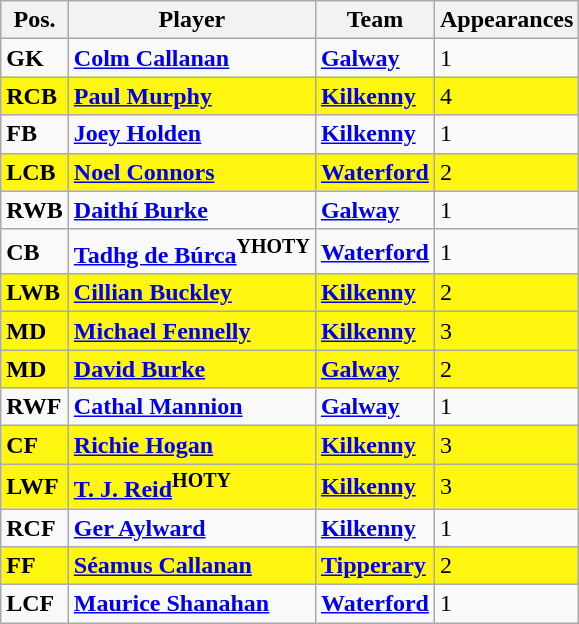<table class="wikitable">
<tr>
<th>Pos.</th>
<th>Player</th>
<th>Team</th>
<th>Appearances</th>
</tr>
<tr>
<td><strong>GK</strong></td>
<td> <strong><a href='#'>Colm Callanan</a></strong></td>
<td><strong><a href='#'>Galway</a></strong></td>
<td>1</td>
</tr>
<tr bgcolor=#FFF60F>
<td><strong>RCB</strong></td>
<td> <strong><a href='#'>Paul Murphy</a></strong></td>
<td><strong><a href='#'>Kilkenny</a></strong></td>
<td>4</td>
</tr>
<tr>
<td><strong>FB</strong></td>
<td> <strong><a href='#'>Joey Holden</a></strong></td>
<td><strong><a href='#'>Kilkenny</a></strong></td>
<td>1</td>
</tr>
<tr bgcolor=#FFF60F>
<td><strong>LCB</strong></td>
<td> <strong><a href='#'>Noel Connors</a></strong></td>
<td><strong><a href='#'>Waterford</a></strong></td>
<td>2</td>
</tr>
<tr>
<td><strong>RWB</strong></td>
<td> <strong><a href='#'>Daithí Burke</a></strong></td>
<td><strong><a href='#'>Galway</a></strong></td>
<td>1</td>
</tr>
<tr>
<td><strong>CB</strong></td>
<td> <strong><a href='#'>Tadhg de Búrca</a><sup>YHOTY</sup> </strong></td>
<td><strong><a href='#'>Waterford</a></strong></td>
<td>1</td>
</tr>
<tr bgcolor=#FFF60F>
<td><strong>LWB </strong></td>
<td> <strong><a href='#'>Cillian Buckley</a></strong></td>
<td><strong><a href='#'>Kilkenny</a></strong></td>
<td>2</td>
</tr>
<tr bgcolor=#FFF60F>
<td><strong>MD</strong></td>
<td> <strong><a href='#'>Michael Fennelly</a> </strong></td>
<td><strong><a href='#'>Kilkenny</a></strong></td>
<td>3</td>
</tr>
<tr bgcolor=#FFF60F>
<td><strong>MD</strong></td>
<td> <strong><a href='#'>David Burke</a></strong></td>
<td><strong><a href='#'>Galway</a></strong></td>
<td>2</td>
</tr>
<tr>
<td><strong>RWF</strong></td>
<td> <strong><a href='#'>Cathal Mannion</a></strong></td>
<td><strong><a href='#'>Galway</a></strong></td>
<td>1</td>
</tr>
<tr bgcolor=#FFF60F>
<td><strong>CF </strong></td>
<td> <strong><a href='#'>Richie Hogan</a> </strong></td>
<td><strong><a href='#'>Kilkenny</a></strong></td>
<td>3</td>
</tr>
<tr bgcolor=#FFF60F>
<td><strong>LWF</strong></td>
<td> <strong><a href='#'>T. J. Reid</a><sup>HOTY</sup> </strong></td>
<td><strong><a href='#'>Kilkenny</a></strong></td>
<td>3</td>
</tr>
<tr>
<td><strong>RCF </strong></td>
<td> <strong><a href='#'>Ger Aylward</a></strong></td>
<td><strong><a href='#'>Kilkenny</a></strong></td>
<td>1</td>
</tr>
<tr bgcolor=#FFF60F>
<td><strong>FF</strong></td>
<td> <strong><a href='#'>Séamus Callanan</a></strong></td>
<td><strong><a href='#'>Tipperary</a></strong></td>
<td>2</td>
</tr>
<tr>
<td><strong>LCF</strong></td>
<td> <strong><a href='#'>Maurice Shanahan</a></strong></td>
<td><strong><a href='#'>Waterford</a></strong></td>
<td>1</td>
</tr>
</table>
